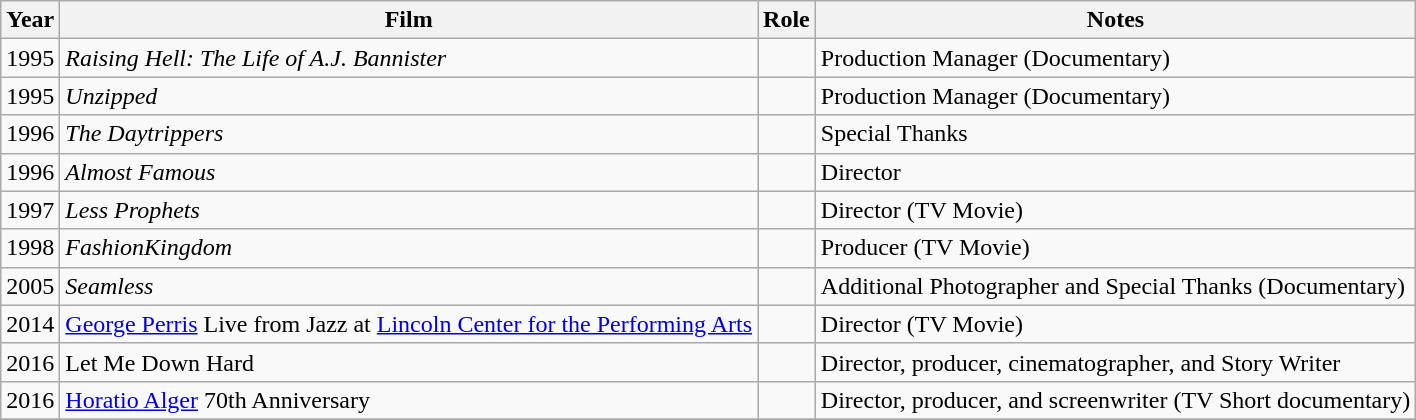<table class="wikitable sortable">
<tr>
<th>Year</th>
<th>Film</th>
<th>Role</th>
<th class = "unsortable">Notes</th>
</tr>
<tr>
<td>1995</td>
<td><em>Raising Hell: The Life of A.J. Bannister</em></td>
<td></td>
<td>Production Manager (Documentary)</td>
</tr>
<tr>
<td>1995</td>
<td><em>Unzipped</em></td>
<td></td>
<td>Production Manager (Documentary)</td>
</tr>
<tr>
<td>1996</td>
<td><em>The Daytrippers</em></td>
<td></td>
<td>Special Thanks</td>
</tr>
<tr>
<td>1996</td>
<td><em>Almost Famous</em></td>
<td></td>
<td>Director</td>
</tr>
<tr>
<td>1997</td>
<td><em>Less Prophets</em></td>
<td></td>
<td>Director (TV Movie)</td>
</tr>
<tr>
<td>1998</td>
<td><em>FashionKingdom</em></td>
<td></td>
<td>Producer (TV Movie)</td>
</tr>
<tr>
<td>2005</td>
<td><em>Seamless</em></td>
<td></td>
<td>Additional Photographer and Special Thanks (Documentary)</td>
</tr>
<tr>
<td>2014</td>
<td><a href='#'>George Perris</a> Live from Jazz at <a href='#'>Lincoln Center for the Performing Arts</a></td>
<td></td>
<td>Director (TV Movie)</td>
</tr>
<tr>
<td>2016</td>
<td>Let Me Down Hard</td>
<td></td>
<td>Director, producer, cinematographer, and Story Writer</td>
</tr>
<tr>
<td>2016</td>
<td><a href='#'>Horatio Alger</a> 70th Anniversary</td>
<td></td>
<td>Director, producer, and screenwriter (TV Short documentary)</td>
</tr>
<tr>
</tr>
</table>
